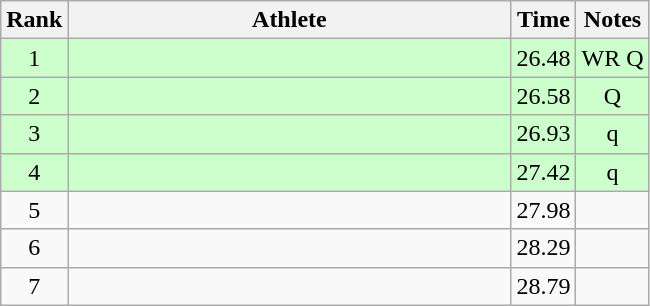<table class="wikitable" style="text-align:center">
<tr>
<th>Rank</th>
<th Style="width:18em">Athlete</th>
<th>Time</th>
<th>Notes</th>
</tr>
<tr style="background:#cfc">
<td>1</td>
<td style="text-align:left"></td>
<td>26.48</td>
<td>WR Q</td>
</tr>
<tr style="background:#cfc">
<td>2</td>
<td style="text-align:left"></td>
<td>26.58</td>
<td>Q</td>
</tr>
<tr style="background:#cfc">
<td>3</td>
<td style="text-align:left"></td>
<td>26.93</td>
<td>q</td>
</tr>
<tr style="background:#cfc">
<td>4</td>
<td style="text-align:left"></td>
<td>27.42</td>
<td>q</td>
</tr>
<tr>
<td>5</td>
<td style="text-align:left"></td>
<td>27.98</td>
<td></td>
</tr>
<tr>
<td>6</td>
<td style="text-align:left"></td>
<td>28.29</td>
<td></td>
</tr>
<tr>
<td>7</td>
<td style="text-align:left"></td>
<td>28.79</td>
<td></td>
</tr>
</table>
